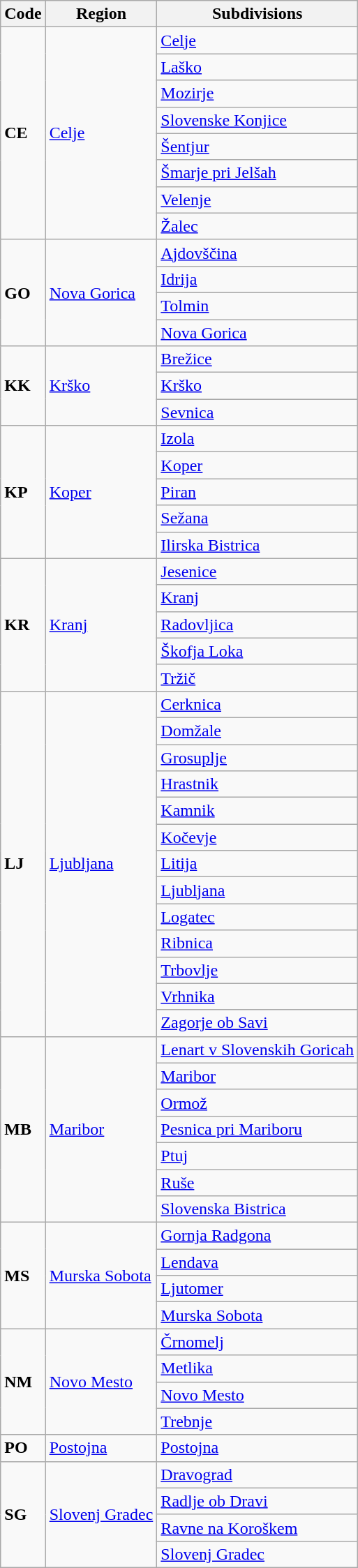<table class="wikitable">
<tr>
<th>Code</th>
<th>Region</th>
<th>Subdivisions</th>
</tr>
<tr>
<td rowspan="8"><strong>CE</strong></td>
<td rowspan="8"><a href='#'>Celje</a></td>
<td><a href='#'>Celje</a></td>
</tr>
<tr>
<td><a href='#'>Laško</a></td>
</tr>
<tr>
<td><a href='#'>Mozirje</a></td>
</tr>
<tr>
<td><a href='#'>Slovenske Konjice</a></td>
</tr>
<tr>
<td><a href='#'>Šentjur</a></td>
</tr>
<tr>
<td><a href='#'>Šmarje pri Jelšah</a></td>
</tr>
<tr>
<td><a href='#'>Velenje</a></td>
</tr>
<tr>
<td><a href='#'>Žalec</a></td>
</tr>
<tr>
<td rowspan="4"><strong>GO</strong></td>
<td rowspan="4"><a href='#'>Nova Gorica</a></td>
<td><a href='#'>Ajdovščina</a></td>
</tr>
<tr>
<td><a href='#'>Idrija</a></td>
</tr>
<tr>
<td><a href='#'>Tolmin</a></td>
</tr>
<tr>
<td><a href='#'>Nova Gorica</a></td>
</tr>
<tr>
<td rowspan="3"><strong>KK</strong></td>
<td rowspan="3"><a href='#'>Krško</a></td>
<td><a href='#'>Brežice</a></td>
</tr>
<tr>
<td><a href='#'>Krško</a></td>
</tr>
<tr>
<td><a href='#'>Sevnica</a></td>
</tr>
<tr>
<td rowspan="5"><strong>KP</strong></td>
<td rowspan="5"><a href='#'>Koper</a></td>
<td><a href='#'>Izola</a></td>
</tr>
<tr>
<td><a href='#'>Koper</a></td>
</tr>
<tr>
<td><a href='#'>Piran</a></td>
</tr>
<tr>
<td><a href='#'>Sežana</a></td>
</tr>
<tr>
<td><a href='#'>Ilirska Bistrica</a></td>
</tr>
<tr>
<td rowspan="5"><strong>KR</strong></td>
<td rowspan="5"><a href='#'>Kranj</a></td>
<td><a href='#'>Jesenice</a></td>
</tr>
<tr>
<td><a href='#'>Kranj</a></td>
</tr>
<tr>
<td><a href='#'>Radovljica</a></td>
</tr>
<tr>
<td><a href='#'>Škofja Loka</a></td>
</tr>
<tr>
<td><a href='#'>Tržič</a></td>
</tr>
<tr>
<td rowspan="13"><strong>LJ</strong></td>
<td rowspan="13"><a href='#'>Ljubljana</a></td>
<td><a href='#'>Cerknica</a></td>
</tr>
<tr>
<td><a href='#'>Domžale</a></td>
</tr>
<tr>
<td><a href='#'>Grosuplje</a></td>
</tr>
<tr>
<td><a href='#'>Hrastnik</a></td>
</tr>
<tr>
<td><a href='#'>Kamnik</a></td>
</tr>
<tr>
<td><a href='#'>Kočevje</a></td>
</tr>
<tr>
<td><a href='#'>Litija</a></td>
</tr>
<tr>
<td><a href='#'>Ljubljana</a></td>
</tr>
<tr>
<td><a href='#'>Logatec</a></td>
</tr>
<tr>
<td><a href='#'>Ribnica</a></td>
</tr>
<tr>
<td><a href='#'>Trbovlje</a></td>
</tr>
<tr>
<td><a href='#'>Vrhnika</a></td>
</tr>
<tr>
<td><a href='#'>Zagorje ob Savi</a></td>
</tr>
<tr>
<td rowspan="7"><strong>MB</strong></td>
<td rowspan="7"><a href='#'>Maribor</a></td>
<td><a href='#'>Lenart v Slovenskih Goricah</a></td>
</tr>
<tr>
<td><a href='#'>Maribor</a></td>
</tr>
<tr>
<td><a href='#'>Ormož</a></td>
</tr>
<tr>
<td><a href='#'>Pesnica pri Mariboru</a></td>
</tr>
<tr>
<td><a href='#'>Ptuj</a></td>
</tr>
<tr>
<td><a href='#'>Ruše</a></td>
</tr>
<tr>
<td><a href='#'>Slovenska Bistrica</a></td>
</tr>
<tr>
<td rowspan="4"><strong>MS</strong></td>
<td rowspan="4"><a href='#'>Murska Sobota</a></td>
<td><a href='#'>Gornja Radgona</a></td>
</tr>
<tr>
<td><a href='#'>Lendava</a></td>
</tr>
<tr>
<td><a href='#'>Ljutomer</a></td>
</tr>
<tr>
<td><a href='#'>Murska Sobota</a></td>
</tr>
<tr>
<td rowspan="4"><strong>NM</strong></td>
<td rowspan="4"><a href='#'>Novo Mesto</a></td>
<td><a href='#'>Črnomelj</a></td>
</tr>
<tr>
<td><a href='#'>Metlika</a></td>
</tr>
<tr>
<td><a href='#'>Novo Mesto</a></td>
</tr>
<tr>
<td><a href='#'>Trebnje</a></td>
</tr>
<tr>
<td><strong>PO</strong></td>
<td><a href='#'>Postojna</a></td>
<td><a href='#'>Postojna</a></td>
</tr>
<tr>
<td rowspan="4"><strong>SG</strong></td>
<td rowspan="4"><a href='#'>Slovenj Gradec</a></td>
<td><a href='#'>Dravograd</a></td>
</tr>
<tr>
<td><a href='#'>Radlje ob Dravi</a></td>
</tr>
<tr>
<td><a href='#'>Ravne na Koroškem</a></td>
</tr>
<tr>
<td><a href='#'>Slovenj Gradec</a></td>
</tr>
</table>
